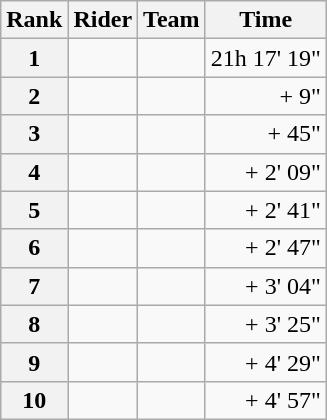<table class="wikitable" margin-bottom:0;">
<tr>
<th scope="col">Rank</th>
<th scope="col">Rider</th>
<th scope="col">Team</th>
<th scope="col">Time</th>
</tr>
<tr>
<th scope="row">1</th>
<td> </td>
<td></td>
<td align="right">21h 17' 19"</td>
</tr>
<tr>
<th scope="row">2</th>
<td></td>
<td></td>
<td align="right">+ 9"</td>
</tr>
<tr>
<th scope="row">3</th>
<td></td>
<td></td>
<td align="right">+ 45"</td>
</tr>
<tr>
<th scope="row">4</th>
<td></td>
<td></td>
<td align="right">+ 2' 09"</td>
</tr>
<tr>
<th scope="row">5</th>
<td></td>
<td></td>
<td align="right">+ 2' 41"</td>
</tr>
<tr>
<th scope="row">6</th>
<td></td>
<td></td>
<td align="right">+ 2' 47"</td>
</tr>
<tr>
<th scope="row">7</th>
<td></td>
<td></td>
<td align="right">+ 3' 04"</td>
</tr>
<tr>
<th scope="row">8</th>
<td> </td>
<td></td>
<td align="right">+ 3' 25"</td>
</tr>
<tr>
<th scope="row">9</th>
<td></td>
<td></td>
<td align="right">+ 4' 29"</td>
</tr>
<tr>
<th scope="row">10</th>
<td></td>
<td></td>
<td align="right">+ 4' 57"</td>
</tr>
</table>
